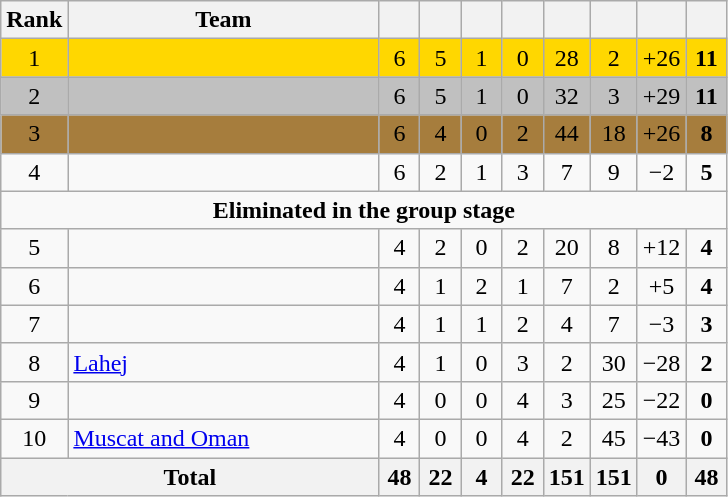<table class="wikitable" style="text-align:center">
<tr>
<th width=20>Rank</th>
<th width=200>Team</th>
<th width="20"></th>
<th width="20"></th>
<th width="20"></th>
<th width="20"></th>
<th width="20"></th>
<th width="20"></th>
<th width="20"></th>
<th width="20"></th>
</tr>
<tr style="background:gold;">
<td>1</td>
<td style="text-align:left;"></td>
<td>6</td>
<td>5</td>
<td>1</td>
<td>0</td>
<td>28</td>
<td>2</td>
<td>+26</td>
<td><strong>11</strong></td>
</tr>
<tr style="background:silver;">
<td>2</td>
<td style="text-align:left;"></td>
<td>6</td>
<td>5</td>
<td>1</td>
<td>0</td>
<td>32</td>
<td>3</td>
<td>+29</td>
<td><strong>11</strong></td>
</tr>
<tr style="background:#a67d3d;">
<td>3</td>
<td style="text-align:left;"></td>
<td>6</td>
<td>4</td>
<td>0</td>
<td>2</td>
<td>44</td>
<td>18</td>
<td>+26</td>
<td><strong>8</strong></td>
</tr>
<tr>
<td>4</td>
<td style="text-align:left;"></td>
<td>6</td>
<td>2</td>
<td>1</td>
<td>3</td>
<td>7</td>
<td>9</td>
<td>−2</td>
<td><strong>5</strong></td>
</tr>
<tr>
<td colspan=14><strong>Eliminated in the group stage</strong></td>
</tr>
<tr>
<td>5</td>
<td style="text-align:left;"></td>
<td>4</td>
<td>2</td>
<td>0</td>
<td>2</td>
<td>20</td>
<td>8</td>
<td>+12</td>
<td><strong>4</strong></td>
</tr>
<tr>
<td>6</td>
<td style="text-align:left;"></td>
<td>4</td>
<td>1</td>
<td>2</td>
<td>1</td>
<td>7</td>
<td>2</td>
<td>+5</td>
<td><strong>4</strong></td>
</tr>
<tr>
<td>7</td>
<td style="text-align:left;"></td>
<td>4</td>
<td>1</td>
<td>1</td>
<td>2</td>
<td>4</td>
<td>7</td>
<td>−3</td>
<td><strong>3</strong></td>
</tr>
<tr>
<td>8</td>
<td style="text-align:left;"> <a href='#'>Lahej</a></td>
<td>4</td>
<td>1</td>
<td>0</td>
<td>3</td>
<td>2</td>
<td>30</td>
<td>−28</td>
<td><strong>2</strong></td>
</tr>
<tr>
<td>9</td>
<td style="text-align:left;"></td>
<td>4</td>
<td>0</td>
<td>0</td>
<td>4</td>
<td>3</td>
<td>25</td>
<td>−22</td>
<td><strong>0</strong></td>
</tr>
<tr>
<td>10</td>
<td style="text-align:left;"> <a href='#'>Muscat and Oman</a></td>
<td>4</td>
<td>0</td>
<td>0</td>
<td>4</td>
<td>2</td>
<td>45</td>
<td>−43</td>
<td><strong>0</strong></td>
</tr>
<tr>
<th colspan=2>Total</th>
<th>48</th>
<th>22</th>
<th>4</th>
<th>22</th>
<th>151</th>
<th>151</th>
<th>0</th>
<th>48</th>
</tr>
</table>
